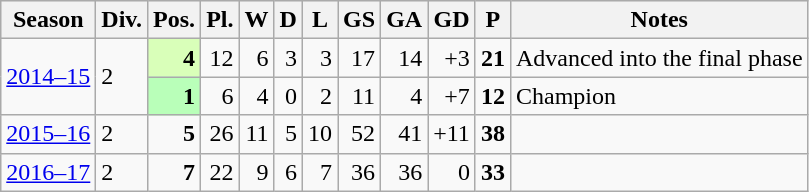<table class="wikitable">
<tr style="background:#efefef;">
<th>Season</th>
<th>Div.</th>
<th>Pos.</th>
<th>Pl.</th>
<th>W</th>
<th>D</th>
<th>L</th>
<th>GS</th>
<th>GA</th>
<th>GD</th>
<th>P</th>
<th>Notes</th>
</tr>
<tr>
<td rowspan="2"><a href='#'>2014–15</a></td>
<td rowspan="2">2</td>
<td align=right bgcolor=#D9FFB9><strong>4</strong></td>
<td align=right>12</td>
<td align=right>6</td>
<td align=right>3</td>
<td align=right>3</td>
<td align=right>17</td>
<td align=right>14</td>
<td align=right>+3</td>
<td align=right><strong>21</strong></td>
<td>Advanced into the final phase</td>
</tr>
<tr>
<td align=right bgcolor=#B9FFB9><strong>1</strong></td>
<td align=right>6</td>
<td align=right>4</td>
<td align=right>0</td>
<td align=right>2</td>
<td align=right>11</td>
<td align=right>4</td>
<td align=right>+7</td>
<td align=right><strong>12</strong></td>
<td>Champion</td>
</tr>
<tr>
<td><a href='#'>2015–16</a></td>
<td>2</td>
<td align=right><strong>5</strong></td>
<td align=right>26</td>
<td align=right>11</td>
<td align=right>5</td>
<td align=right>10</td>
<td align=right>52</td>
<td align=right>41</td>
<td align=right>+11</td>
<td align=right><strong>38</strong></td>
<td></td>
</tr>
<tr>
<td><a href='#'>2016–17</a></td>
<td>2</td>
<td align=right><strong>7</strong></td>
<td align=right>22</td>
<td align=right>9</td>
<td align=right>6</td>
<td align=right>7</td>
<td align=right>36</td>
<td align=right>36</td>
<td align=right>0</td>
<td align=right><strong>33</strong></td>
<td></td>
</tr>
</table>
